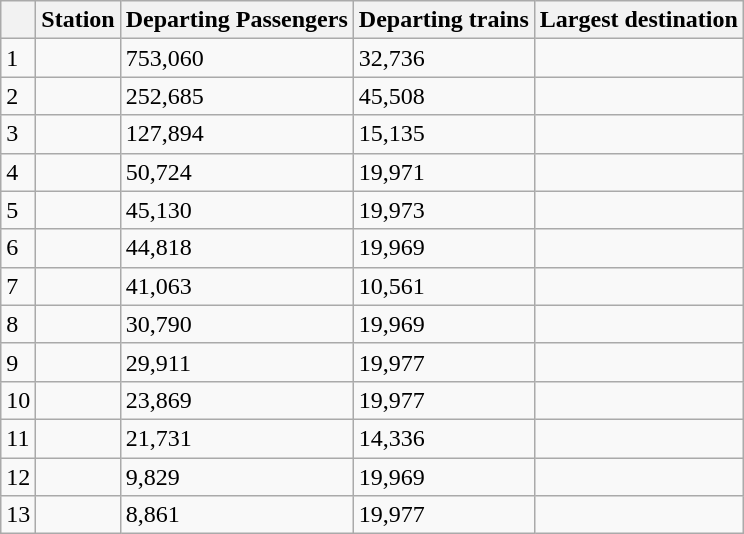<table class="wikitable">
<tr>
<th></th>
<th>Station</th>
<th>Departing Passengers</th>
<th>Departing trains</th>
<th>Largest destination</th>
</tr>
<tr>
<td>1</td>
<td></td>
<td>753,060</td>
<td>32,736</td>
<td></td>
</tr>
<tr>
<td>2</td>
<td></td>
<td>252,685</td>
<td>45,508</td>
<td></td>
</tr>
<tr>
<td>3</td>
<td></td>
<td>127,894</td>
<td>15,135</td>
<td></td>
</tr>
<tr>
<td>4</td>
<td></td>
<td>50,724</td>
<td>19,971</td>
<td></td>
</tr>
<tr>
<td>5</td>
<td></td>
<td>45,130</td>
<td>19,973</td>
<td></td>
</tr>
<tr>
<td>6</td>
<td></td>
<td>44,818</td>
<td>19,969</td>
<td></td>
</tr>
<tr>
<td>7</td>
<td></td>
<td>41,063</td>
<td>10,561</td>
<td></td>
</tr>
<tr>
<td>8</td>
<td></td>
<td>30,790</td>
<td>19,969</td>
<td></td>
</tr>
<tr>
<td>9</td>
<td></td>
<td>29,911</td>
<td>19,977</td>
<td></td>
</tr>
<tr>
<td>10</td>
<td></td>
<td>23,869</td>
<td>19,977</td>
<td></td>
</tr>
<tr>
<td>11</td>
<td></td>
<td>21,731</td>
<td>14,336</td>
<td></td>
</tr>
<tr>
<td>12</td>
<td></td>
<td>9,829</td>
<td>19,969</td>
<td></td>
</tr>
<tr>
<td>13</td>
<td></td>
<td>8,861</td>
<td>19,977</td>
<td></td>
</tr>
</table>
